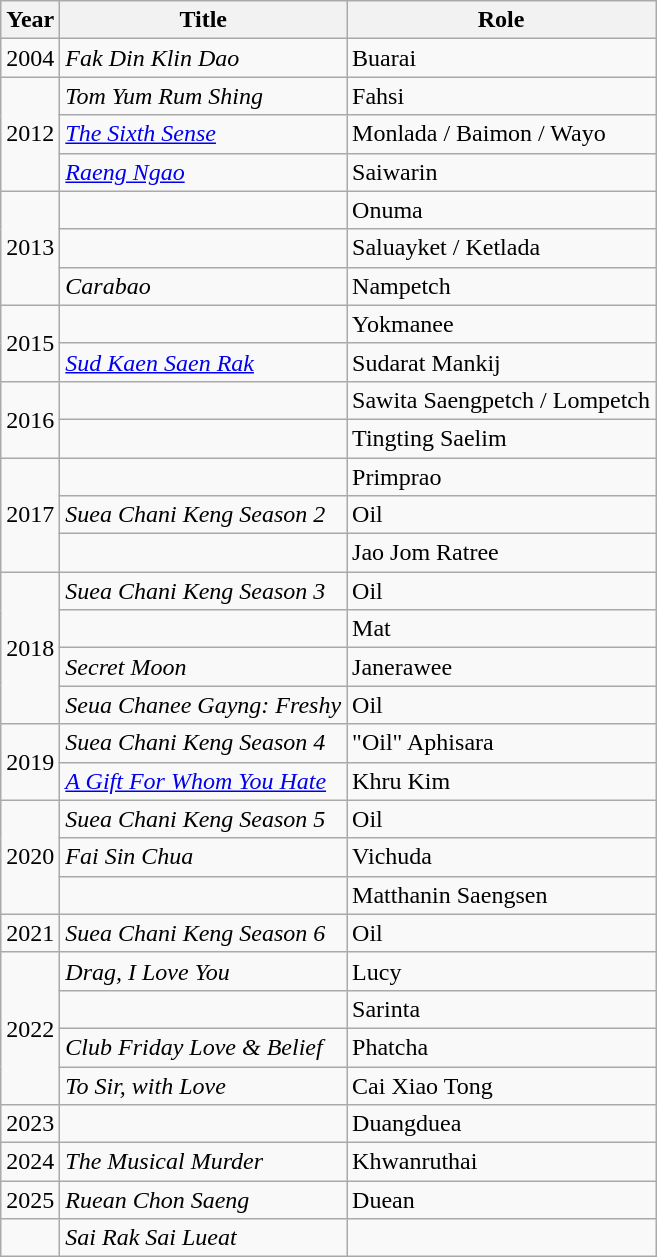<table class="wikitable">
<tr>
<th>Year</th>
<th>Title</th>
<th>Role</th>
</tr>
<tr>
<td>2004</td>
<td><em>Fak Din Klin Dao</em></td>
<td>Buarai</td>
</tr>
<tr>
<td rowspan="3">2012</td>
<td><em>Tom Yum Rum Shing</em></td>
<td>Fahsi</td>
</tr>
<tr>
<td><em><a href='#'>The Sixth Sense</a></em></td>
<td>Monlada / Baimon / Wayo</td>
</tr>
<tr>
<td><em><a href='#'>Raeng Ngao</a></em></td>
<td>Saiwarin</td>
</tr>
<tr>
<td rowspan="3">2013</td>
<td><em></em></td>
<td>Onuma</td>
</tr>
<tr>
<td><em></em></td>
<td>Saluayket / Ketlada</td>
</tr>
<tr>
<td><em>Carabao</em></td>
<td>Nampetch</td>
</tr>
<tr>
<td rowspan="2">2015</td>
<td><em></em></td>
<td>Yokmanee</td>
</tr>
<tr>
<td><em><a href='#'>Sud Kaen Saen Rak</a></em></td>
<td>Sudarat Mankij</td>
</tr>
<tr>
<td rowspan="2">2016</td>
<td><em></em></td>
<td>Sawita Saengpetch / Lompetch</td>
</tr>
<tr>
<td><em></em></td>
<td>Tingting Saelim</td>
</tr>
<tr>
<td rowspan="3">2017</td>
<td><em></em></td>
<td>Primprao</td>
</tr>
<tr>
<td><em>Suea Chani Keng Season 2</em></td>
<td>Oil</td>
</tr>
<tr>
<td><em></em></td>
<td>Jao Jom Ratree</td>
</tr>
<tr>
<td rowspan="4">2018</td>
<td><em>Suea Chani Keng Season 3</em></td>
<td>Oil</td>
</tr>
<tr>
<td><em></em></td>
<td>Mat</td>
</tr>
<tr>
<td><em>Secret Moon</em></td>
<td>Janerawee</td>
</tr>
<tr>
<td><em>Seua Chanee Gayng: Freshy</em></td>
<td>Oil</td>
</tr>
<tr>
<td rowspan="2">2019</td>
<td><em>Suea Chani Keng Season 4</em></td>
<td>"Oil" Aphisara</td>
</tr>
<tr>
<td><em><a href='#'>A Gift For Whom You Hate</a></em></td>
<td>Khru Kim</td>
</tr>
<tr>
<td rowspan="3">2020</td>
<td><em>Suea Chani Keng Season 5</em></td>
<td>Oil</td>
</tr>
<tr>
<td><em>Fai Sin Chua</em></td>
<td>Vichuda</td>
</tr>
<tr>
<td><em></em></td>
<td>Matthanin Saengsen</td>
</tr>
<tr>
<td>2021</td>
<td><em>Suea Chani Keng Season 6</em></td>
<td>Oil</td>
</tr>
<tr>
<td rowspan="4">2022</td>
<td><em>Drag, I Love You</em></td>
<td>Lucy</td>
</tr>
<tr>
<td><em></em></td>
<td>Sarinta</td>
</tr>
<tr>
<td><em>Club Friday Love & Belief</em></td>
<td>Phatcha</td>
</tr>
<tr>
<td><em>To Sir, with Love</em></td>
<td>Cai Xiao Tong</td>
</tr>
<tr>
<td>2023</td>
<td><em></em></td>
<td>Duangduea</td>
</tr>
<tr>
<td>2024</td>
<td><em>The Musical Murder</em></td>
<td>Khwanruthai</td>
</tr>
<tr>
<td>2025</td>
<td><em>Ruean Chon Saeng</em></td>
<td>Duean</td>
</tr>
<tr>
<td></td>
<td><em>Sai Rak Sai Lueat</em></td>
</tr>
</table>
